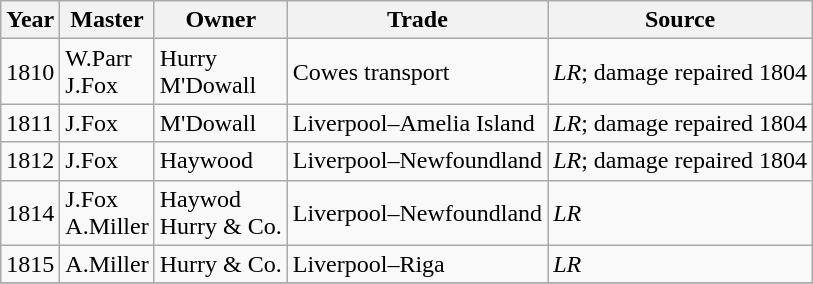<table class=" wikitable">
<tr>
<th>Year</th>
<th>Master</th>
<th>Owner</th>
<th>Trade</th>
<th>Source</th>
</tr>
<tr>
<td>1810</td>
<td>W.Parr<br>J.Fox</td>
<td>Hurry<br>M'Dowall</td>
<td>Cowes transport</td>
<td><em>LR</em>; damage repaired 1804</td>
</tr>
<tr>
<td>1811</td>
<td>J.Fox</td>
<td>M'Dowall</td>
<td>Liverpool–Amelia Island</td>
<td><em>LR</em>; damage repaired 1804</td>
</tr>
<tr>
<td>1812</td>
<td>J.Fox</td>
<td>Haywood</td>
<td>Liverpool–Newfoundland</td>
<td><em>LR</em>; damage repaired 1804</td>
</tr>
<tr>
<td>1814</td>
<td>J.Fox<br>A.Miller</td>
<td>Haywod<br>Hurry & Co.</td>
<td>Liverpool–Newfoundland</td>
<td><em>LR</em></td>
</tr>
<tr>
<td>1815</td>
<td>A.Miller</td>
<td>Hurry & Co.</td>
<td>Liverpool–Riga</td>
<td><em>LR</em></td>
</tr>
<tr>
</tr>
</table>
